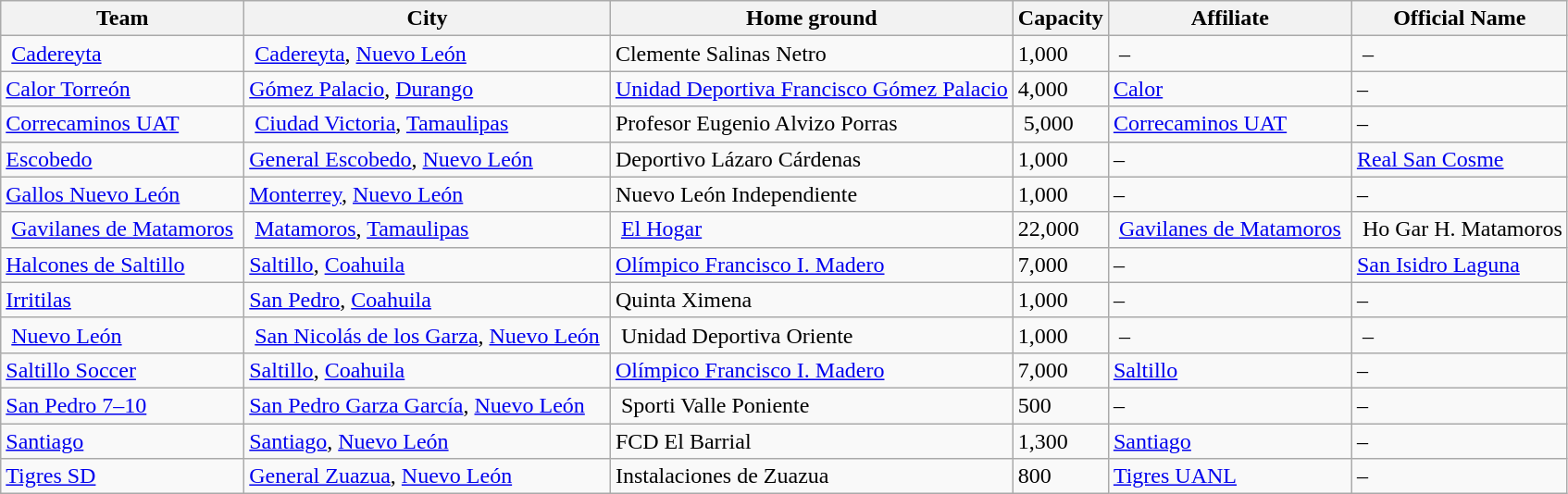<table class="wikitable sortable">
<tr>
<th>Team</th>
<th>City</th>
<th>Home ground</th>
<th>Capacity</th>
<th>Affiliate</th>
<th>Official Name</th>
</tr>
<tr>
<td> <a href='#'>Cadereyta</a> </td>
<td> <a href='#'>Cadereyta</a>, <a href='#'>Nuevo León</a> </td>
<td>Clemente Salinas Netro</td>
<td>1,000</td>
<td> – </td>
<td> –</td>
</tr>
<tr>
<td><a href='#'>Calor Torreón</a></td>
<td><a href='#'>Gómez Palacio</a>, <a href='#'>Durango</a></td>
<td><a href='#'>Unidad Deportiva Francisco Gómez Palacio</a></td>
<td>4,000</td>
<td><a href='#'>Calor</a></td>
<td>–</td>
</tr>
<tr>
<td><a href='#'>Correcaminos UAT</a> </td>
<td> <a href='#'>Ciudad Victoria</a>, <a href='#'>Tamaulipas</a> </td>
<td>Profesor Eugenio Alvizo Porras</td>
<td> 5,000</td>
<td><a href='#'>Correcaminos UAT</a></td>
<td>–</td>
</tr>
<tr>
<td><a href='#'>Escobedo</a></td>
<td><a href='#'>General Escobedo</a>, <a href='#'>Nuevo León</a></td>
<td>Deportivo Lázaro Cárdenas</td>
<td>1,000</td>
<td>–</td>
<td><a href='#'>Real San Cosme</a></td>
</tr>
<tr>
<td><a href='#'>Gallos Nuevo León</a></td>
<td><a href='#'>Monterrey</a>, <a href='#'>Nuevo León</a></td>
<td>Nuevo León Independiente</td>
<td>1,000</td>
<td>–</td>
<td>–</td>
</tr>
<tr>
<td> <a href='#'>Gavilanes de Matamoros</a> </td>
<td> <a href='#'>Matamoros</a>, <a href='#'>Tamaulipas</a> </td>
<td> <a href='#'>El Hogar</a> </td>
<td>22,000</td>
<td> <a href='#'>Gavilanes de Matamoros</a> </td>
<td> Ho Gar H. Matamoros</td>
</tr>
<tr>
<td><a href='#'>Halcones de Saltillo</a></td>
<td><a href='#'>Saltillo</a>, <a href='#'>Coahuila</a></td>
<td><a href='#'>Olímpico Francisco I. Madero</a></td>
<td>7,000</td>
<td>–</td>
<td><a href='#'>San Isidro Laguna</a></td>
</tr>
<tr>
<td><a href='#'>Irritilas</a></td>
<td><a href='#'>San Pedro</a>, <a href='#'>Coahuila</a></td>
<td>Quinta Ximena</td>
<td>1,000</td>
<td>–</td>
<td>–</td>
</tr>
<tr>
<td> <a href='#'>Nuevo León</a> </td>
<td> <a href='#'>San Nicolás de los Garza</a>, <a href='#'>Nuevo León</a> </td>
<td> Unidad Deportiva Oriente</td>
<td>1,000</td>
<td> – </td>
<td> –</td>
</tr>
<tr>
<td><a href='#'>Saltillo Soccer</a></td>
<td><a href='#'>Saltillo</a>, <a href='#'>Coahuila</a></td>
<td><a href='#'>Olímpico Francisco I. Madero</a></td>
<td>7,000</td>
<td><a href='#'>Saltillo</a></td>
<td>–</td>
</tr>
<tr>
<td><a href='#'>San Pedro 7–10</a></td>
<td><a href='#'>San Pedro Garza García</a>, <a href='#'>Nuevo León</a> </td>
<td> Sporti Valle Poniente</td>
<td>500</td>
<td>–</td>
<td>–</td>
</tr>
<tr>
<td><a href='#'>Santiago</a></td>
<td><a href='#'>Santiago</a>, <a href='#'>Nuevo León</a></td>
<td>FCD El Barrial</td>
<td>1,300</td>
<td><a href='#'>Santiago</a></td>
<td>–</td>
</tr>
<tr>
<td><a href='#'>Tigres SD</a></td>
<td><a href='#'>General Zuazua</a>, <a href='#'>Nuevo León</a></td>
<td>Instalaciones de Zuazua</td>
<td>800</td>
<td><a href='#'>Tigres UANL</a></td>
<td>–</td>
</tr>
</table>
